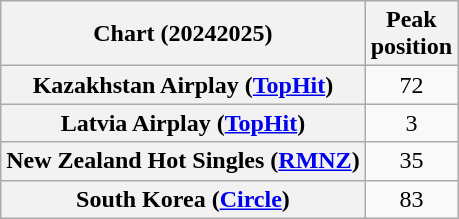<table class="wikitable sortable plainrowheaders" style="text-align:center">
<tr>
<th scope="col">Chart (20242025)</th>
<th scope="col">Peak<br>position</th>
</tr>
<tr>
<th scope="row">Kazakhstan Airplay (<a href='#'>TopHit</a>)</th>
<td>72</td>
</tr>
<tr>
<th scope="row">Latvia Airplay (<a href='#'>TopHit</a>)</th>
<td>3</td>
</tr>
<tr>
<th scope="row">New Zealand Hot Singles (<a href='#'>RMNZ</a>)</th>
<td>35</td>
</tr>
<tr>
<th scope="row">South Korea  (<a href='#'>Circle</a>)</th>
<td>83</td>
</tr>
</table>
